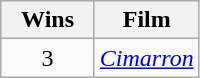<table class="wikitable plainrowheaders" style="text-align: center; margin-right:1em;">
<tr>
<th scope="col" style="width:55px;">Wins</th>
<th scope="col" style="text-align:center;">Film</th>
</tr>
<tr>
<td scope="row" style="text-align:center">3</td>
<td><em><a href='#'>Cimarron</a></em></td>
</tr>
</table>
